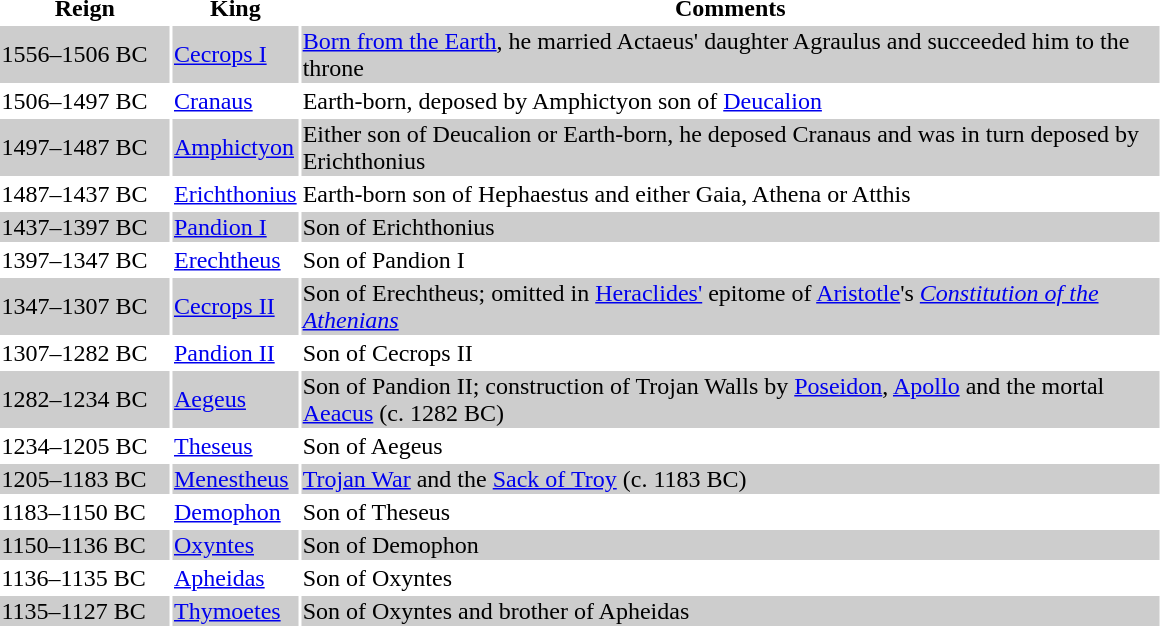<table border="0" width=777px>
<tr>
<th>Reign</th>
<th>King</th>
<th>Comments</th>
</tr>
<tr bgcolor="#cdcdcd">
<td width=111px>1556–1506 BC</td>
<td><a href='#'>Cecrops I</a></td>
<td><a href='#'>Born from the Earth</a>, he married Actaeus' daughter Agraulus and succeeded him to the throne</td>
</tr>
<tr>
<td>1506–1497 BC</td>
<td><a href='#'>Cranaus</a></td>
<td>Earth-born, deposed by Amphictyon son of <a href='#'>Deucalion</a></td>
</tr>
<tr bgcolor="#cdcdcd">
<td>1497–1487 BC</td>
<td><a href='#'>Amphictyon</a></td>
<td>Either son of Deucalion or Earth-born, he deposed Cranaus and was in turn deposed by Erichthonius</td>
</tr>
<tr>
<td>1487–1437 BC</td>
<td><a href='#'>Erichthonius</a></td>
<td>Earth-born son of Hephaestus and either Gaia, Athena or Atthis</td>
</tr>
<tr bgcolor="#cdcdcd">
<td>1437–1397 BC</td>
<td><a href='#'>Pandion I</a></td>
<td>Son of Erichthonius</td>
</tr>
<tr>
<td>1397–1347 BC</td>
<td><a href='#'>Erechtheus</a></td>
<td>Son of Pandion I</td>
</tr>
<tr bgcolor="#cdcdcd">
<td>1347–1307 BC</td>
<td><a href='#'>Cecrops II</a></td>
<td>Son of Erechtheus; omitted in <a href='#'>Heraclides'</a> epitome of <a href='#'>Aristotle</a>'s <em><a href='#'>Constitution of the Athenians</a></em></td>
</tr>
<tr>
<td>1307–1282 BC</td>
<td><a href='#'>Pandion II</a></td>
<td>Son of Cecrops II</td>
</tr>
<tr bgcolor="#cdcdcd">
<td>1282–1234 BC</td>
<td><a href='#'>Aegeus</a></td>
<td>Son of Pandion II; construction of Trojan Walls by <a href='#'>Poseidon</a>, <a href='#'>Apollo</a> and the mortal <a href='#'>Aeacus</a> (c. 1282 BC)</td>
</tr>
<tr>
<td>1234–1205 BC</td>
<td><a href='#'>Theseus</a></td>
<td>Son of Aegeus</td>
</tr>
<tr bgcolor="#cdcdcd">
<td>1205–1183 BC</td>
<td><a href='#'>Menestheus</a></td>
<td><a href='#'>Trojan War</a> and the <a href='#'>Sack of Troy</a> (c. 1183 BC)</td>
</tr>
<tr>
<td>1183–1150 BC</td>
<td><a href='#'>Demophon</a></td>
<td>Son of Theseus</td>
</tr>
<tr bgcolor="#cdcdcd">
<td>1150–1136 BC</td>
<td><a href='#'>Oxyntes</a></td>
<td>Son of Demophon</td>
</tr>
<tr>
<td>1136–1135 BC</td>
<td><a href='#'>Apheidas</a></td>
<td>Son of Oxyntes</td>
</tr>
<tr bgcolor="#cdcdcd">
<td>1135–1127 BC</td>
<td><a href='#'>Thymoetes</a></td>
<td>Son of Oxyntes and brother of Apheidas</td>
</tr>
</table>
